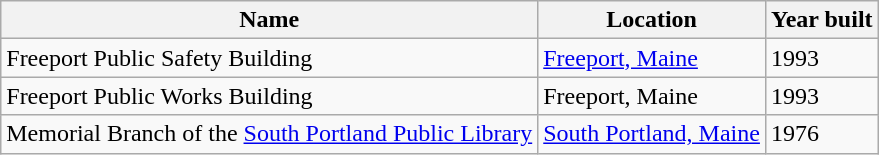<table class="wikitable">
<tr>
<th>Name</th>
<th>Location</th>
<th>Year built</th>
</tr>
<tr>
<td>Freeport Public Safety Building</td>
<td><a href='#'>Freeport, Maine</a></td>
<td>1993</td>
</tr>
<tr>
<td>Freeport Public Works Building</td>
<td>Freeport, Maine</td>
<td>1993</td>
</tr>
<tr>
<td>Memorial Branch of the <a href='#'>South Portland Public Library</a></td>
<td><a href='#'>South Portland, Maine</a></td>
<td>1976</td>
</tr>
</table>
